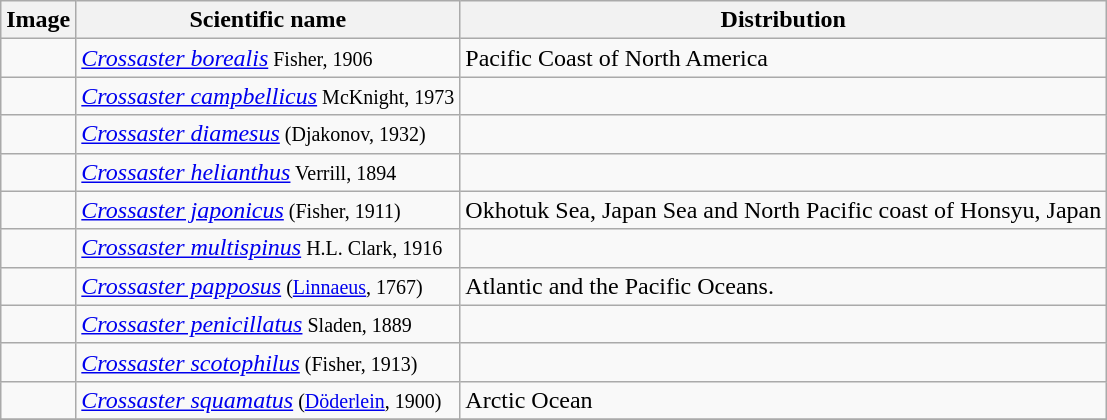<table class="wikitable">
<tr>
<th>Image</th>
<th>Scientific name</th>
<th>Distribution</th>
</tr>
<tr>
<td></td>
<td><em><a href='#'>Crossaster borealis</a></em><small> Fisher, 1906</small></td>
<td>Pacific Coast of North America</td>
</tr>
<tr>
<td></td>
<td><em><a href='#'>Crossaster campbellicus</a></em><small> McKnight, 1973</small></td>
<td></td>
</tr>
<tr>
<td></td>
<td><em><a href='#'>Crossaster diamesus</a></em><small> (Djakonov, 1932)</small></td>
<td></td>
</tr>
<tr>
<td></td>
<td><em><a href='#'>Crossaster helianthus</a></em><small> Verrill, 1894</small></td>
<td></td>
</tr>
<tr>
<td></td>
<td><em><a href='#'>Crossaster japonicus</a></em><small> (Fisher, 1911)</small></td>
<td>Okhotuk Sea, Japan Sea and North Pacific coast of Honsyu, Japan</td>
</tr>
<tr>
<td></td>
<td><em><a href='#'>Crossaster multispinus</a></em><small> H.L. Clark, 1916</small></td>
<td></td>
</tr>
<tr>
<td></td>
<td><em><a href='#'>Crossaster papposus</a></em><small> (<a href='#'>Linnaeus</a>, 1767)</small></td>
<td>Atlantic and the Pacific Oceans.</td>
</tr>
<tr>
<td></td>
<td><em><a href='#'>Crossaster penicillatus</a></em><small> Sladen, 1889</small></td>
<td></td>
</tr>
<tr>
<td></td>
<td><em><a href='#'>Crossaster scotophilus</a></em><small> (Fisher, 1913)</small></td>
<td></td>
</tr>
<tr>
<td></td>
<td><em><a href='#'>Crossaster squamatus</a></em><small> (<a href='#'>Döderlein</a>, 1900)</small></td>
<td>Arctic Ocean</td>
</tr>
<tr>
</tr>
</table>
